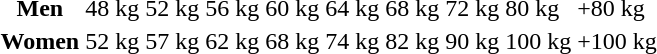<table>
<tr>
<th>Men</th>
<td>48 kg</td>
<td>52 kg</td>
<td>56 kg</td>
<td>60 kg</td>
<td>64 kg</td>
<td>68 kg</td>
<td>72 kg</td>
<td>80 kg</td>
<td>+80 kg</td>
</tr>
<tr>
<td><strong>Women</strong></td>
<td>52 kg</td>
<td>57 kg</td>
<td>62 kg</td>
<td>68 kg</td>
<td>74 kg</td>
<td>82 kg</td>
<td>90 kg</td>
<td>100 kg</td>
<td>+100 kg</td>
</tr>
</table>
